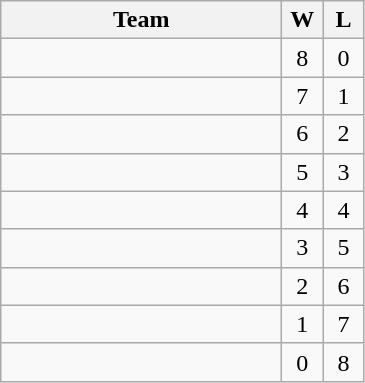<table class="wikitable" style="text-align:center">
<tr>
<th width=180px>Team</th>
<th width=20px>W</th>
<th width=20px>L</th>
</tr>
<tr>
<td align=left></td>
<td>8</td>
<td>0</td>
</tr>
<tr>
<td align=left></td>
<td>7</td>
<td>1</td>
</tr>
<tr>
<td align=left></td>
<td>6</td>
<td>2</td>
</tr>
<tr>
<td align=left></td>
<td>5</td>
<td>3</td>
</tr>
<tr>
<td align=left></td>
<td>4</td>
<td>4</td>
</tr>
<tr>
<td align=left></td>
<td>3</td>
<td>5</td>
</tr>
<tr>
<td align=left><strong></strong></td>
<td>2</td>
<td>6</td>
</tr>
<tr>
<td align=left></td>
<td>1</td>
<td>7</td>
</tr>
<tr>
<td align=left></td>
<td>0</td>
<td>8</td>
</tr>
</table>
